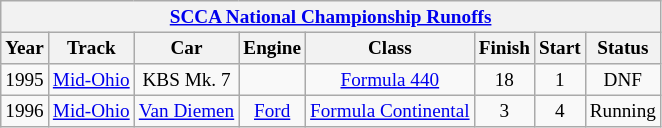<table class="wikitable" style="text-align:center; font-size:80%">
<tr>
<th colspan=8><a href='#'>SCCA National Championship Runoffs</a></th>
</tr>
<tr>
<th>Year</th>
<th>Track</th>
<th>Car</th>
<th>Engine</th>
<th>Class</th>
<th>Finish</th>
<th>Start</th>
<th>Status</th>
</tr>
<tr>
<td>1995</td>
<td><a href='#'>Mid-Ohio</a></td>
<td>KBS Mk. 7</td>
<td></td>
<td><a href='#'>Formula 440</a></td>
<td>18</td>
<td>1</td>
<td>DNF</td>
</tr>
<tr>
<td>1996</td>
<td><a href='#'>Mid-Ohio</a></td>
<td><a href='#'>Van Diemen</a></td>
<td><a href='#'>Ford</a></td>
<td><a href='#'>Formula Continental</a></td>
<td>3</td>
<td>4</td>
<td>Running</td>
</tr>
</table>
